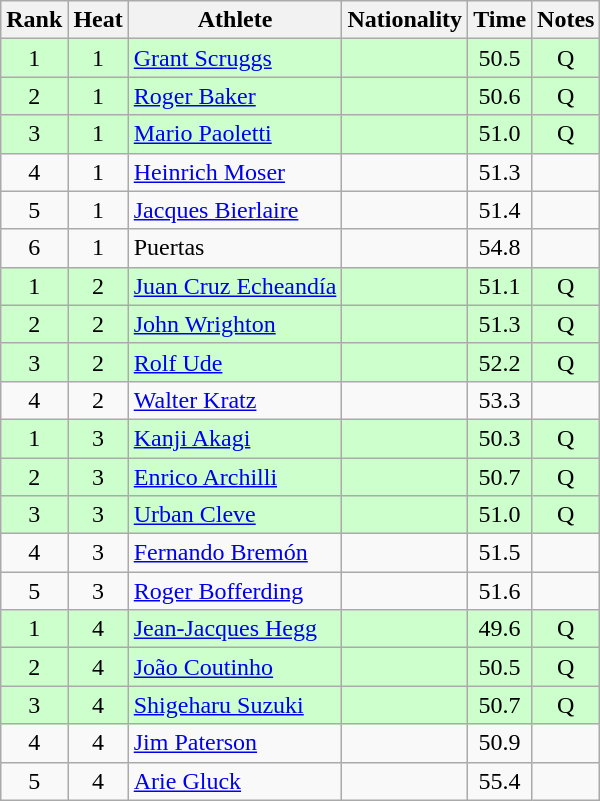<table class="wikitable sortable" style="text-align:center">
<tr>
<th>Rank</th>
<th>Heat</th>
<th>Athlete</th>
<th>Nationality</th>
<th>Time</th>
<th>Notes</th>
</tr>
<tr bgcolor=ccffcc>
<td>1</td>
<td>1</td>
<td align=left><a href='#'>Grant Scruggs</a></td>
<td align=left></td>
<td>50.5</td>
<td>Q</td>
</tr>
<tr bgcolor=ccffcc>
<td>2</td>
<td>1</td>
<td align=left><a href='#'>Roger Baker</a></td>
<td align=left></td>
<td>50.6</td>
<td>Q</td>
</tr>
<tr bgcolor=ccffcc>
<td>3</td>
<td>1</td>
<td align=left><a href='#'>Mario Paoletti</a></td>
<td align=left></td>
<td>51.0</td>
<td>Q</td>
</tr>
<tr>
<td>4</td>
<td>1</td>
<td align=left><a href='#'>Heinrich Moser</a></td>
<td align=left></td>
<td>51.3</td>
<td></td>
</tr>
<tr>
<td>5</td>
<td>1</td>
<td align=left><a href='#'>Jacques Bierlaire</a></td>
<td align=left></td>
<td>51.4</td>
<td></td>
</tr>
<tr>
<td>6</td>
<td>1</td>
<td align=left>Puertas</td>
<td align=left></td>
<td>54.8</td>
<td></td>
</tr>
<tr bgcolor=ccffcc>
<td>1</td>
<td>2</td>
<td align=left><a href='#'>Juan Cruz Echeandía</a></td>
<td align=left></td>
<td>51.1</td>
<td>Q</td>
</tr>
<tr bgcolor=ccffcc>
<td>2</td>
<td>2</td>
<td align=left><a href='#'>John Wrighton</a></td>
<td align=left></td>
<td>51.3</td>
<td>Q</td>
</tr>
<tr bgcolor=ccffcc>
<td>3</td>
<td>2</td>
<td align=left><a href='#'>Rolf Ude</a></td>
<td align=left></td>
<td>52.2</td>
<td>Q</td>
</tr>
<tr>
<td>4</td>
<td>2</td>
<td align=left><a href='#'>Walter Kratz</a></td>
<td align=left></td>
<td>53.3</td>
<td></td>
</tr>
<tr bgcolor=ccffcc>
<td>1</td>
<td>3</td>
<td align=left><a href='#'>Kanji Akagi</a></td>
<td align=left></td>
<td>50.3</td>
<td>Q</td>
</tr>
<tr bgcolor=ccffcc>
<td>2</td>
<td>3</td>
<td align=left><a href='#'>Enrico Archilli</a></td>
<td align=left></td>
<td>50.7</td>
<td>Q</td>
</tr>
<tr bgcolor=ccffcc>
<td>3</td>
<td>3</td>
<td align=left><a href='#'>Urban Cleve</a></td>
<td align=left></td>
<td>51.0</td>
<td>Q</td>
</tr>
<tr>
<td>4</td>
<td>3</td>
<td align=left><a href='#'>Fernando Bremón</a></td>
<td align=left></td>
<td>51.5</td>
<td></td>
</tr>
<tr>
<td>5</td>
<td>3</td>
<td align=left><a href='#'>Roger Bofferding</a></td>
<td align=left></td>
<td>51.6</td>
<td></td>
</tr>
<tr bgcolor=ccffcc>
<td>1</td>
<td>4</td>
<td align=left><a href='#'>Jean-Jacques Hegg</a></td>
<td align=left></td>
<td>49.6</td>
<td>Q</td>
</tr>
<tr bgcolor=ccffcc>
<td>2</td>
<td>4</td>
<td align=left><a href='#'>João Coutinho</a></td>
<td align=left></td>
<td>50.5</td>
<td>Q</td>
</tr>
<tr bgcolor=ccffcc>
<td>3</td>
<td>4</td>
<td align=left><a href='#'>Shigeharu Suzuki</a></td>
<td align=left></td>
<td>50.7</td>
<td>Q</td>
</tr>
<tr>
<td>4</td>
<td>4</td>
<td align=left><a href='#'>Jim Paterson</a></td>
<td align=left></td>
<td>50.9</td>
<td></td>
</tr>
<tr>
<td>5</td>
<td>4</td>
<td align=left><a href='#'>Arie Gluck</a></td>
<td align=left></td>
<td>55.4</td>
<td></td>
</tr>
</table>
